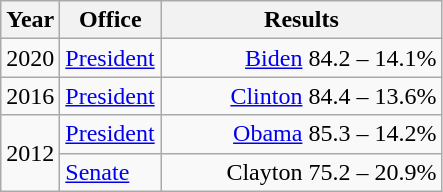<table class=wikitable>
<tr>
<th width="30">Year</th>
<th width="60">Office</th>
<th width="180">Results</th>
</tr>
<tr>
<td>2020</td>
<td><a href='#'>President</a></td>
<td align="right" ><a href='#'>Biden</a> 84.2 – 14.1%</td>
</tr>
<tr>
<td>2016</td>
<td><a href='#'>President</a></td>
<td align="right" ><a href='#'>Clinton</a> 84.4 – 13.6%</td>
</tr>
<tr>
<td rowspan="2">2012</td>
<td><a href='#'>President</a></td>
<td align="right" ><a href='#'>Obama</a> 85.3 – 14.2%</td>
</tr>
<tr>
<td><a href='#'>Senate</a></td>
<td align="right" >Clayton 75.2 – 20.9%</td>
</tr>
</table>
